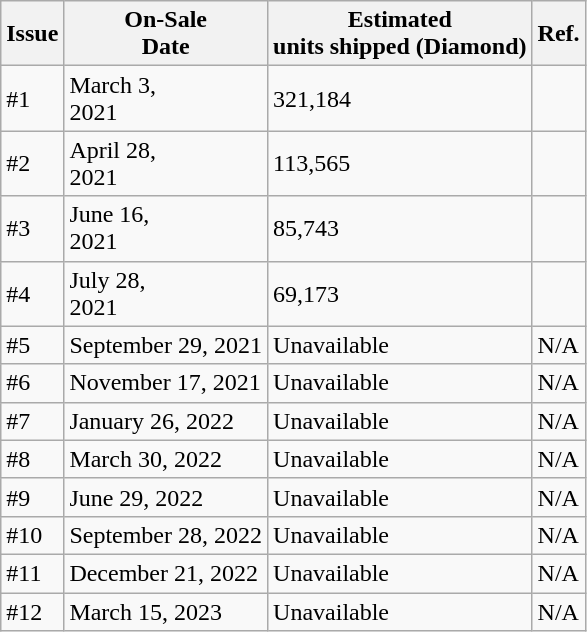<table class="wikitable">
<tr>
<th>Issue</th>
<th>On-Sale<br>Date</th>
<th>Estimated<br>units
shipped
(Diamond)</th>
<th>Ref.</th>
</tr>
<tr>
<td>#1</td>
<td>March 3,<br>2021</td>
<td>321,184</td>
<td></td>
</tr>
<tr>
<td>#2</td>
<td>April 28,<br>2021</td>
<td>113,565</td>
<td></td>
</tr>
<tr>
<td>#3</td>
<td>June 16,<br>2021</td>
<td>85,743</td>
<td></td>
</tr>
<tr>
<td>#4</td>
<td>July 28,<br>2021</td>
<td>69,173</td>
<td></td>
</tr>
<tr>
<td>#5</td>
<td>September 29, 2021</td>
<td>Unavailable</td>
<td>N/A</td>
</tr>
<tr>
<td>#6</td>
<td>November 17, 2021</td>
<td>Unavailable</td>
<td>N/A</td>
</tr>
<tr>
<td>#7</td>
<td>January 26, 2022</td>
<td>Unavailable</td>
<td>N/A</td>
</tr>
<tr>
<td>#8</td>
<td>March 30, 2022</td>
<td>Unavailable</td>
<td>N/A</td>
</tr>
<tr>
<td>#9</td>
<td>June 29, 2022</td>
<td>Unavailable</td>
<td>N/A</td>
</tr>
<tr>
<td>#10</td>
<td>September 28, 2022</td>
<td>Unavailable</td>
<td>N/A</td>
</tr>
<tr>
<td>#11</td>
<td>December 21, 2022</td>
<td>Unavailable</td>
<td>N/A</td>
</tr>
<tr>
<td>#12</td>
<td>March 15, 2023</td>
<td>Unavailable</td>
<td>N/A</td>
</tr>
</table>
